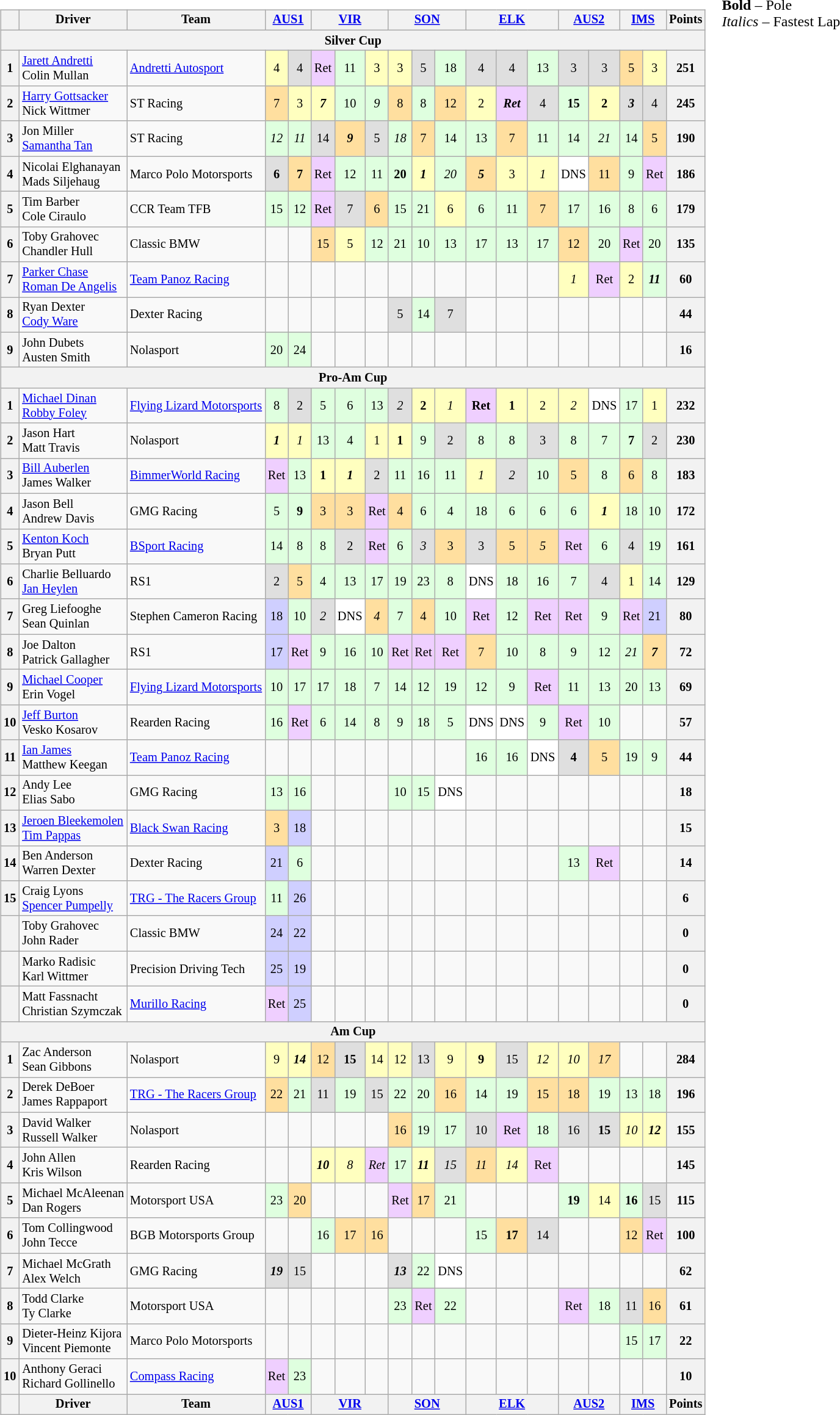<table>
<tr>
<td><br><table class="wikitable" style="font-size:85%; text-align:center;">
<tr>
<th></th>
<th>Driver</th>
<th>Team</th>
<th colspan=2><a href='#'>AUS1</a><br></th>
<th colspan=3><a href='#'>VIR</a><br></th>
<th colspan=3><a href='#'>SON</a><br></th>
<th colspan=3><a href='#'>ELK</a><br></th>
<th colspan=2><a href='#'>AUS2</a><br></th>
<th colspan=2><a href='#'>IMS</a><br></th>
<th>Points</th>
</tr>
<tr>
<th colspan=19>Silver Cup</th>
</tr>
<tr>
<th>1</th>
<td align="left"> <a href='#'>Jarett Andretti</a><br> Colin Mullan</td>
<td align="left"> <a href='#'>Andretti Autosport</a></td>
<td style="background:#ffffbf;">4</td>
<td style="background:#dfdfdf;">4</td>
<td style="background:#efcfff;">Ret</td>
<td style="background:#dfffdf;">11</td>
<td style="background:#ffffbf;">3</td>
<td style="background:#ffffbf;">3</td>
<td style="background:#dfdfdf;">5</td>
<td style="background:#dfffdf;">18</td>
<td style="background:#DFDFDF;">4</td>
<td style="background:#DFDFDF;">4</td>
<td style="background:#dfffdf;">13</td>
<td style="background:#dfdfdf;">3</td>
<td style="background:#dfdfdf;">3</td>
<td style="background:#ffdf9f;">5</td>
<td style="background:#ffffbf;">3</td>
<th>251</th>
</tr>
<tr>
<th>2</th>
<td align="left"> <a href='#'>Harry Gottsacker</a><br> Nick Wittmer</td>
<td align="left"> ST Racing</td>
<td style="background:#ffdf9f;">7</td>
<td style="background:#ffffbf;">3</td>
<td style="background:#ffffbf;"><strong><em>7</em></strong></td>
<td style="background:#dfffdf;">10</td>
<td style="background:#dfffdf;"><em>9</em></td>
<td style="background:#ffdf9f;">8</td>
<td style="background:#dfffdf;">8</td>
<td style="background:#ffdf9f;">12</td>
<td style="background:#FFFFBF;">2</td>
<td style="background:#efcfff;"><strong><em>Ret</em></strong></td>
<td style="background:#DFDFDF;">4</td>
<td style="background:#dfffdf;"><strong>15</strong></td>
<td style="background:#ffffbf;"><strong>2</strong></td>
<td style="background:#dfdfdf;"><strong><em>3</em></strong></td>
<td style="background:#dfdfdf;">4</td>
<th>245</th>
</tr>
<tr>
<th>3</th>
<td align="left"> Jon Miller<br> <a href='#'>Samantha Tan</a></td>
<td align="left"> ST Racing</td>
<td style="background:#dfffdf;"><em>12</em></td>
<td style="background:#dfffdf;"><em>11</em></td>
<td style="background:#dfdfdf;">14</td>
<td style="background:#ffdf9f;"><strong><em>9</em></strong></td>
<td style="background:#dfdfdf;">5</td>
<td style="background:#dfffdf;"><em>18</em></td>
<td style="background:#ffdf9f;">7</td>
<td style="background:#dfffdf;">14</td>
<td style="background:#dfffdf;">13</td>
<td style="background:#ffdf9f;">7</td>
<td style="background:#dfffdf;">11</td>
<td style="background:#dfffdf;">14</td>
<td style="background:#dfffdf;"><em>21</em></td>
<td style="background:#dfffdf;">14</td>
<td style="background:#ffdf9f;">5</td>
<th>190</th>
</tr>
<tr>
<th>4</th>
<td align="left"> Nicolai Elghanayan<br> Mads Siljehaug</td>
<td align="left"> Marco Polo Motorsports</td>
<td style="background:#dfdfdf;"><strong>6</strong></td>
<td style="background:#ffdf9f;"><strong>7</strong></td>
<td style="background:#efcfff;">Ret</td>
<td style="background:#dfffdf;">12</td>
<td style="background:#dfffdf;">11</td>
<td style="background:#dfffdf;"><strong>20</strong></td>
<td style="background:#ffffbf;"><strong><em>1</em></strong></td>
<td style="background:#dfffdf;"><em>20</em></td>
<td style="background:#ffdf9f;"><strong><em>5</em></strong></td>
<td style="background:#ffffbf;">3</td>
<td style="background:#ffffbf;"><em>1</em></td>
<td style="background:#ffffff;">DNS</td>
<td style="background:#ffdf9f;">11</td>
<td style="background:#dfffdf;">9</td>
<td style="background:#efcfff;">Ret</td>
<th>186</th>
</tr>
<tr>
<th>5</th>
<td align="left"> Tim Barber<br> Cole Ciraulo</td>
<td align="left"> CCR Team TFB</td>
<td style="background:#dfffdf;">15</td>
<td style="background:#dfffdf;">12</td>
<td style="background:#efcfff;">Ret</td>
<td style="background:#dfdfdf;">7</td>
<td style="background:#ffdf9f;">6</td>
<td style="background:#dfffdf;">15</td>
<td style="background:#dfffdf;">21</td>
<td style="background:#ffffbf;">6</td>
<td style="background:#DFFFDF;">6</td>
<td style="background:#DFFFDF;">11</td>
<td style="background:#ffdf9f;">7</td>
<td style="background:#dfffdf;">17</td>
<td style="background:#dfffdf;">16</td>
<td style="background:#DFFFDF;">8</td>
<td style="background:#DFFFDF;">6</td>
<th>179</th>
</tr>
<tr>
<th>6</th>
<td align=left> Toby Grahovec<br> Chandler Hull</td>
<td align=left> Classic BMW</td>
<td></td>
<td></td>
<td style="background:#ffdf9f;">15</td>
<td style="background:#ffffbf;">5</td>
<td style="background:#dfffdf;">12</td>
<td style="background:#dfffdf;">21</td>
<td style="background:#dfffdf;">10</td>
<td style="background:#dfffdf;">13</td>
<td style="background:#dfffdf;">17</td>
<td style="background:#dfffdf;">13</td>
<td style="background:#dfffdf;">17</td>
<td style="background:#ffdf9f;">12</td>
<td style="background:#dfffdf;">20</td>
<td style="background:#efcfff;">Ret</td>
<td style="background:#dfffdf;">20</td>
<th>135</th>
</tr>
<tr>
<th>7</th>
<td align=left> <a href='#'>Parker Chase</a><br> <a href='#'>Roman De Angelis</a></td>
<td align=left> <a href='#'>Team Panoz Racing</a></td>
<td></td>
<td></td>
<td></td>
<td></td>
<td></td>
<td></td>
<td></td>
<td></td>
<td></td>
<td></td>
<td></td>
<td style="background:#FFFFBF;"><em>1</em></td>
<td style="background:#efcfff;">Ret</td>
<td style="background:#FFFFBF;">2</td>
<td style="background:#dfffdf;"><strong><em>11</em></strong></td>
<th>60</th>
</tr>
<tr>
<th>8</th>
<td align=left> Ryan Dexter<br> <a href='#'>Cody Ware</a></td>
<td align=left> Dexter Racing</td>
<td></td>
<td></td>
<td></td>
<td></td>
<td></td>
<td style="background:#dfdfdf;">5</td>
<td style="background:#dfffdf;">14</td>
<td style="background:#dfdfdf;">7</td>
<td></td>
<td></td>
<td></td>
<td></td>
<td></td>
<td></td>
<td></td>
<th>44</th>
</tr>
<tr>
<th>9</th>
<td align=left> John Dubets<br> Austen Smith</td>
<td align=left> Nolasport</td>
<td style="background:#dfffdf;">20</td>
<td style="background:#dfffdf;">24</td>
<td></td>
<td></td>
<td></td>
<td></td>
<td></td>
<td></td>
<td></td>
<td></td>
<td></td>
<td></td>
<td></td>
<td></td>
<td></td>
<th>16</th>
</tr>
<tr>
<th colspan=19>Pro-Am Cup</th>
</tr>
<tr>
<th>1</th>
<td align=left> <a href='#'>Michael Dinan</a><br> <a href='#'>Robby Foley</a></td>
<td align=left> <a href='#'>Flying Lizard Motorsports</a></td>
<td style="background:#dfffdf;">8</td>
<td style="background:#dfdfdf;">2</td>
<td style="background:#dfffdf;">5</td>
<td style="background:#dfffdf;">6</td>
<td style="background:#dfffdf;">13</td>
<td style="background:#dfdfdf;"><em>2</em></td>
<td style="background:#ffffbf;"><strong>2</strong></td>
<td style="background:#ffffbf;"><em>1</em></td>
<td style="background:#efcfff;"><strong>Ret</strong></td>
<td style="background:#ffffbf;"><strong>1</strong></td>
<td style="background:#ffffbf;">2</td>
<td style="background:#ffffbf;"><em>2</em></td>
<td style="background:#ffffff;">DNS</td>
<td style="background:#dfffdf;">17</td>
<td style="background:#ffffbf;">1</td>
<th>232</th>
</tr>
<tr>
<th>2</th>
<td align=left> Jason Hart<br> Matt Travis</td>
<td align=left> Nolasport</td>
<td style="background:#ffffbf;"><strong><em>1</em></strong></td>
<td style="background:#ffffbf;"><em>1</em></td>
<td style="background:#dfffdf;">13</td>
<td style="background:#dfffdf;">4</td>
<td style="background:#ffffbf;">1</td>
<td style="background:#ffffbf;"><strong>1</strong></td>
<td style="background:#dfffdf;">9</td>
<td style="background:#dfdfdf;">2</td>
<td style="background:#dfffdf;">8</td>
<td style="background:#dfffdf;">8</td>
<td style="background:#dfdfdf;">3</td>
<td style="background:#dfffdf;">8</td>
<td style="background:#dfffdf;">7</td>
<td style="background:#dfffdf;"><strong>7</strong></td>
<td style="background:#dfdfdf;">2</td>
<th>230</th>
</tr>
<tr>
<th>3</th>
<td align="left"> <a href='#'>Bill Auberlen</a><br> James Walker</td>
<td align="left"> <a href='#'>BimmerWorld Racing</a></td>
<td style="background:#efcfff;">Ret</td>
<td style="background:#dfffdf;">13</td>
<td style="background:#ffffbf;"><strong>1</strong></td>
<td style="background:#ffffbf;"><strong><em>1</em></strong></td>
<td style="background:#dfdfdf;">2</td>
<td style="background:#dfffdf;">11</td>
<td style="background:#dfffdf;">16</td>
<td style="background:#dfffdf;">11</td>
<td style="background:#ffffbf;"><em>1</em></td>
<td style="background:#dfdfdf;"><em>2</em></td>
<td style="background:#dfffdf;">10</td>
<td style="background:#ffdf9f;">5</td>
<td style="background:#dfffdf;">8</td>
<td style="background:#ffdf9f;">6</td>
<td style="background:#dfffdf;">8</td>
<th>183</th>
</tr>
<tr>
<th>4</th>
<td align="left"> Jason Bell<br> Andrew Davis</td>
<td align="left"> GMG Racing</td>
<td style="background:#dfffdf;">5</td>
<td style="background:#dfffdf;"><strong>9</strong></td>
<td style="background:#ffdf9f;">3</td>
<td style="background:#ffdf9f;">3</td>
<td style="background:#efcfff;">Ret</td>
<td style="background:#ffdf9f;">4</td>
<td style="background:#dfffdf;">6</td>
<td style="background:#dfffdf;">4</td>
<td style="background:#dfffdf;">18</td>
<td style="background:#dfffdf;">6</td>
<td style="background:#dfffdf;">6</td>
<td style="background:#dfffdf;">6</td>
<td style="background:#ffffbf;"><strong><em>1</em></strong></td>
<td style="background:#dfffdf;">18</td>
<td style="background:#dfffdf;">10</td>
<th>172</th>
</tr>
<tr>
<th>5</th>
<td align="left"> <a href='#'>Kenton Koch</a><br> Bryan Putt</td>
<td align="left"> <a href='#'>BSport Racing</a></td>
<td style="background:#dfffdf;">14</td>
<td style="background:#dfffdf;">8</td>
<td style="background:#dfffdf;">8</td>
<td style="background:#dfdfdf;">2</td>
<td style="background:#efcfff;">Ret</td>
<td style="background:#dfffdf;">6</td>
<td style="background:#dfdfdf;"><em>3</em></td>
<td style="background:#ffdf9f;">3</td>
<td style="background:#dfdfdf;">3</td>
<td style="background:#ffdf9f;">5</td>
<td style="background:#ffdf9f;"><em>5</em></td>
<td style="background:#efcfff;">Ret</td>
<td style="background:#dfffdf;">6</td>
<td style="background:#dfdfdf;">4</td>
<td style="background:#dfffdf;">19</td>
<th>161</th>
</tr>
<tr>
<th>6</th>
<td align="left"> Charlie Belluardo<br> <a href='#'>Jan Heylen</a></td>
<td align="left"> RS1</td>
<td style="background:#dfdfdf;">2</td>
<td style="background:#ffdf9f;">5</td>
<td style="background:#dfffdf;">4</td>
<td style="background:#dfffdf;">13</td>
<td style="background:#dfffdf;">17</td>
<td style="background:#dfffdf;">19</td>
<td style="background:#dfffdf;">23</td>
<td style="background:#dfffdf;">8</td>
<td style="background:#ffffff;">DNS</td>
<td style="background:#dfffdf;">18</td>
<td style="background:#dfffdf;">16</td>
<td style="background:#dfffdf;">7</td>
<td style="background:#dfdfdf;">4</td>
<td style="background:#ffffbf;">1</td>
<td style="background:#dfffdf;">14</td>
<th>129</th>
</tr>
<tr>
<th>7</th>
<td align="left"> Greg Liefooghe<br> Sean Quinlan</td>
<td align="left"> Stephen Cameron Racing</td>
<td style="background:#cfcfff;">18</td>
<td style="background:#dfffdf;">10</td>
<td style="background:#dfdfdf;"><em>2</em></td>
<td style="background:#ffffff;">DNS</td>
<td style="background:#ffdf9f;"><em>4</em></td>
<td style="background:#dfffdf;">7</td>
<td style="background:#ffdf9f;">4</td>
<td style="background:#dfffdf;">10</td>
<td style="background:#efcfff;">Ret</td>
<td style="background:#dfffdf;">12</td>
<td style="background:#efcfff;">Ret</td>
<td style="background:#efcfff;">Ret</td>
<td style="background:#dfffdf;">9</td>
<td style="background:#efcfff;">Ret</td>
<td style="background:#cfcfff;">21</td>
<th>80</th>
</tr>
<tr>
<th>8</th>
<td align="left"> Joe Dalton<br> Patrick Gallagher</td>
<td align="left"> RS1</td>
<td style="background:#cfcfff;">17</td>
<td style="background:#efcfff;">Ret</td>
<td style="background:#dfffdf;">9</td>
<td style="background:#dfffdf;">16</td>
<td style="background:#dfffdf;">10</td>
<td style="background:#efcfff;">Ret</td>
<td style="background:#efcfff;">Ret</td>
<td style="background:#efcfff;">Ret</td>
<td style="background:#ffdf9f;">7</td>
<td style="background:#dfffdf;">10</td>
<td style="background:#dfffdf;">8</td>
<td style="background:#dfffdf;">9</td>
<td style="background:#dfffdf;">12</td>
<td style="background:#dfffdf;"><em>21</em></td>
<td style="background:#ffdf9f;"><strong><em>7</em></strong></td>
<th>72</th>
</tr>
<tr>
<th>9</th>
<td align="left"> <a href='#'>Michael Cooper</a><br> Erin Vogel</td>
<td align="left"> <a href='#'>Flying Lizard Motorsports</a></td>
<td style="background:#dfffdf;">10</td>
<td style="background:#dfffdf;">17</td>
<td style="background:#dfffdf;">17</td>
<td style="background:#dfffdf;">18</td>
<td style="background:#dfffdf;">7</td>
<td style="background:#dfffdf;">14</td>
<td style="background:#dfffdf;">12</td>
<td style="background:#dfffdf;">19</td>
<td style="background:#dfffdf;">12</td>
<td style="background:#dfffdf;">9</td>
<td style="background:#efcfff;">Ret</td>
<td style="background:#dfffdf;">11</td>
<td style="background:#dfffdf;">13</td>
<td style="background:#dfffdf;">20</td>
<td style="background:#dfffdf;">13</td>
<th>69</th>
</tr>
<tr>
<th>10</th>
<td align="left"> <a href='#'>Jeff Burton</a><br> Vesko Kosarov</td>
<td align="left"> Rearden Racing</td>
<td style="background:#dfffdf;">16</td>
<td style="background:#efcfff;">Ret</td>
<td style="background:#dfffdf;">6</td>
<td style="background:#dfffdf;">14</td>
<td style="background:#dfffdf;">8</td>
<td style="background:#dfffdf;">9</td>
<td style="background:#dfffdf;">18</td>
<td style="background:#dfffdf;">5</td>
<td style="background:#ffffff;">DNS</td>
<td style="background:#ffffff;">DNS</td>
<td style="background:#dfffdf;">9</td>
<td style="background:#efcfff;">Ret</td>
<td style="background:#dfffdf;">10</td>
<td></td>
<td></td>
<th>57</th>
</tr>
<tr>
<th>11</th>
<td align="left"> <a href='#'>Ian James</a><br> Matthew Keegan</td>
<td align="left"> <a href='#'>Team Panoz Racing</a></td>
<td></td>
<td></td>
<td></td>
<td></td>
<td></td>
<td></td>
<td></td>
<td></td>
<td style="background:#dfffdf;">16</td>
<td style="background:#dfffdf;">16</td>
<td style="background:#ffffff;">DNS</td>
<td style="background:#dfdfdf;"><strong>4</strong></td>
<td style="background:#ffdf9f;">5</td>
<td style="background:#dfffdf;">19</td>
<td style="background:#dfffdf;">9</td>
<th>44</th>
</tr>
<tr>
<th>12</th>
<td align="left"> Andy Lee<br> Elias Sabo</td>
<td align="left"> GMG Racing</td>
<td style="background:#dfffdf;">13</td>
<td style="background:#dfffdf;">16</td>
<td></td>
<td></td>
<td></td>
<td style="background:#dfffdf;">10</td>
<td style="background:#dfffdf;">15</td>
<td style="background:#ffffff;">DNS</td>
<td></td>
<td></td>
<td></td>
<td></td>
<td></td>
<td></td>
<td></td>
<th>18</th>
</tr>
<tr>
<th>13</th>
<td align="left"> <a href='#'>Jeroen Bleekemolen</a><br> <a href='#'>Tim Pappas</a></td>
<td align="left"> <a href='#'>Black Swan Racing</a></td>
<td style="background:#ffdf9f;">3</td>
<td style="background:#cfcfff;">18</td>
<td></td>
<td></td>
<td></td>
<td></td>
<td></td>
<td></td>
<td></td>
<td></td>
<td></td>
<td></td>
<td></td>
<td></td>
<td></td>
<th>15</th>
</tr>
<tr>
<th>14</th>
<td align="left"> Ben Anderson<br> Warren Dexter</td>
<td align="left"> Dexter Racing</td>
<td style="background:#cfcfff;">21</td>
<td style="background:#dfffdf;">6</td>
<td></td>
<td></td>
<td></td>
<td></td>
<td></td>
<td></td>
<td></td>
<td></td>
<td></td>
<td style="background:#dfffdf;">13</td>
<td style="background:#efcfff;">Ret</td>
<td></td>
<td></td>
<th>14</th>
</tr>
<tr>
<th>15</th>
<td align=left> Craig Lyons<br> <a href='#'>Spencer Pumpelly</a></td>
<td align=left> <a href='#'>TRG - The Racers Group</a></td>
<td style="background:#dfffdf;">11</td>
<td style="background:#cfcfff;">26</td>
<td></td>
<td></td>
<td></td>
<td></td>
<td></td>
<td></td>
<td></td>
<td></td>
<td></td>
<td></td>
<td></td>
<td></td>
<td></td>
<th>6</th>
</tr>
<tr>
<th></th>
<td align=left> Toby Grahovec<br> John Rader</td>
<td align=left> Classic BMW</td>
<td style="background:#cfcfff;">24</td>
<td style="background:#cfcfff;">22</td>
<td></td>
<td></td>
<td></td>
<td></td>
<td></td>
<td></td>
<td></td>
<td></td>
<td></td>
<td></td>
<td></td>
<td></td>
<td></td>
<th>0</th>
</tr>
<tr>
<th></th>
<td align=left> Marko Radisic<br> Karl Wittmer</td>
<td align=left> Precision Driving Tech</td>
<td style="background:#cfcfff;">25</td>
<td style="background:#cfcfff;">19</td>
<td></td>
<td></td>
<td></td>
<td></td>
<td></td>
<td></td>
<td></td>
<td></td>
<td></td>
<td></td>
<td></td>
<td></td>
<td></td>
<th>0</th>
</tr>
<tr>
<th></th>
<td align=left> Matt Fassnacht<br> Christian Szymczak</td>
<td align=left> <a href='#'>Murillo Racing</a></td>
<td style="background:#efcfff;">Ret</td>
<td style="background:#cfcfff;">25</td>
<td></td>
<td></td>
<td></td>
<td></td>
<td></td>
<td></td>
<td></td>
<td></td>
<td></td>
<td></td>
<td></td>
<td></td>
<td></td>
<th>0</th>
</tr>
<tr>
<th colspan=19>Am Cup</th>
</tr>
<tr>
<th>1</th>
<td align=left> Zac Anderson<br> Sean Gibbons</td>
<td align=left> Nolasport</td>
<td style="background:#ffffbf;">9</td>
<td style="background:#ffffbf;"><strong><em>14</em></strong></td>
<td style="background:#ffdf9f;">12</td>
<td style="background:#dfdfdf;"><strong>15</strong></td>
<td style="background:#ffffbf;">14</td>
<td style="background:#ffffbf;">12</td>
<td style="background:#dfdfdf;">13</td>
<td style="background:#ffffbf;">9</td>
<td style="background:#ffffbf;"><strong>9</strong></td>
<td style="background:#dfdfdf;">15</td>
<td style="background:#ffffbf;"><em>12</em></td>
<td style="background:#ffffbf;"><em>10</em></td>
<td style="background:#ffdf9f;"><em>17</em></td>
<td></td>
<td></td>
<th>284</th>
</tr>
<tr>
<th>2</th>
<td align=left> Derek DeBoer<br> James Rappaport</td>
<td align=left> <a href='#'>TRG - The Racers Group</a></td>
<td style="background:#ffdf9f;">22</td>
<td style="background:#dfffdf;">21</td>
<td style="background:#dfdfdf;">11</td>
<td style="background:#dfffdf;">19</td>
<td style="background:#dfdfdf;">15</td>
<td style="background:#dfffdf;">22</td>
<td style="background:#dfffdf;">20</td>
<td style="background:#ffdf9f;">16</td>
<td style="background:#dfffdf;">14</td>
<td style="background:#dfffdf;">19</td>
<td style="background:#ffdf9f;">15</td>
<td style="background:#ffdf9f;">18</td>
<td style="background:#dfffdf;">19</td>
<td style="background:#dfffdf;">13</td>
<td style="background:#dfffdf;">18</td>
<th>196</th>
</tr>
<tr>
<th>3</th>
<td align="left"> David Walker<br> Russell Walker</td>
<td align="left"> Nolasport</td>
<td></td>
<td></td>
<td></td>
<td></td>
<td></td>
<td style="background:#ffdf9f;">16</td>
<td style="background:#dfffdf;">19</td>
<td style="background:#dfffdf;">17</td>
<td style="background:#dfdfdf;">10</td>
<td style="background:#efcfff;">Ret</td>
<td style="background:#dfffdf;">18</td>
<td style="background:#dfdfdf;">16</td>
<td style="background:#dfdfdf;"><strong>15</strong></td>
<td style="background:#ffffbf;"><em>10</em></td>
<td style="background:#ffffbf;"><strong><em>12</em></strong></td>
<th>155</th>
</tr>
<tr>
<th>4</th>
<td align=left> John Allen<br> Kris Wilson</td>
<td align=left> Rearden Racing</td>
<td></td>
<td></td>
<td style="background:#ffffbf;"><strong><em>10</em></strong></td>
<td style="background:#ffffbf;"><em>8</em></td>
<td style="background:#efcfff;"><em>Ret</em></td>
<td style="background:#dfffdf;">17</td>
<td style="background:#ffffbf;"><strong><em>11</em></strong></td>
<td style="background:#dfdfdf;"><em>15</em></td>
<td style="background:#ffdf9f;"><em>11</em></td>
<td style="background:#ffffbf;"><em>14</em></td>
<td style="background:#efcfff;">Ret</td>
<td></td>
<td></td>
<td></td>
<td></td>
<th>145</th>
</tr>
<tr>
<th>5</th>
<td align="left"> Michael McAleenan<br> Dan Rogers</td>
<td align="left"> Motorsport USA</td>
<td style="background:#dfffdf;">23</td>
<td style="background:#ffdf9f;">20</td>
<td></td>
<td></td>
<td></td>
<td style="background:#efcfff;">Ret</td>
<td style="background:#ffdf9f;">17</td>
<td style="background:#dfffdf;">21</td>
<td></td>
<td></td>
<td></td>
<td style="background:#dfffdf;"><strong>19</strong></td>
<td style="background:#ffffbf;">14</td>
<td style="background:#dfffdf;"><strong>16</strong></td>
<td style="background:#dfdfdf;">15</td>
<th>115</th>
</tr>
<tr>
<th>6</th>
<td align="left"> Tom Collingwood<br> John Tecce</td>
<td align="left"> BGB Motorsports Group</td>
<td></td>
<td></td>
<td style="background:#dfffdf;">16</td>
<td style="background:#ffdf9f;">17</td>
<td style="background:#ffdf9f;">16</td>
<td></td>
<td></td>
<td></td>
<td style="background:#dfffdf;">15</td>
<td style="background:#ffdf9f;"><strong>17</strong></td>
<td style="background:#dfdfdf;">14</td>
<td></td>
<td></td>
<td style="background:#ffdf9f;">12</td>
<td style="background:#efcfff;">Ret</td>
<th>100</th>
</tr>
<tr>
<th>7</th>
<td align="left"> Michael McGrath<br> Alex Welch</td>
<td align="left"> GMG Racing</td>
<td style="background:#dfdfdf;"><strong><em>19</em></strong></td>
<td style="background:#dfdfdf;">15</td>
<td></td>
<td></td>
<td></td>
<td style="background:#dfdfdf;"><strong><em>13</em></strong></td>
<td style="background:#dfffdf;">22</td>
<td style="background:#ffffff;">DNS</td>
<td></td>
<td></td>
<td></td>
<td></td>
<td></td>
<td></td>
<td></td>
<th>62</th>
</tr>
<tr>
<th>8</th>
<td align=left> Todd Clarke<br> Ty Clarke</td>
<td align=left> Motorsport USA</td>
<td></td>
<td></td>
<td></td>
<td></td>
<td></td>
<td style="background:#dfffdf;">23</td>
<td style="background:#efcfff;">Ret</td>
<td style="background:#dfffdf;">22</td>
<td></td>
<td></td>
<td></td>
<td style="background:#efcfff;">Ret</td>
<td style="background:#dfffdf;">18</td>
<td style="background:#dfdfdf;">11</td>
<td style="background:#ffdf9f;">16</td>
<th>61</th>
</tr>
<tr>
<th>9</th>
<td align=left> Dieter-Heinz Kijora<br> Vincent Piemonte</td>
<td align=left> Marco Polo Motorsports</td>
<td></td>
<td></td>
<td></td>
<td></td>
<td></td>
<td></td>
<td></td>
<td></td>
<td></td>
<td></td>
<td></td>
<td></td>
<td></td>
<td style="background:#dfffdf;">15</td>
<td style="background:#dfffdf;">17</td>
<th>22</th>
</tr>
<tr>
<th>10</th>
<td align=left> Anthony Geraci<br> Richard Gollinello</td>
<td align=left> <a href='#'>Compass Racing</a></td>
<td style="background:#efcfff;">Ret</td>
<td style="background:#dfffdf;">23</td>
<td></td>
<td></td>
<td></td>
<td></td>
<td></td>
<td></td>
<td></td>
<td></td>
<td></td>
<td></td>
<td></td>
<td></td>
<td></td>
<th>10</th>
</tr>
<tr>
<th></th>
<th>Driver</th>
<th>Team</th>
<th colspan=2><a href='#'>AUS1</a><br></th>
<th colspan=3><a href='#'>VIR</a><br></th>
<th colspan=3><a href='#'>SON</a><br></th>
<th colspan=3><a href='#'>ELK</a><br></th>
<th colspan=2><a href='#'>AUS2</a><br></th>
<th colspan=2><a href='#'>IMS</a><br></th>
<th>Points</th>
</tr>
</table>
</td>
<td valign="top"><br>
<span><strong>Bold</strong> – Pole<br>
<em>Italics</em> – Fastest Lap</span></td>
</tr>
</table>
